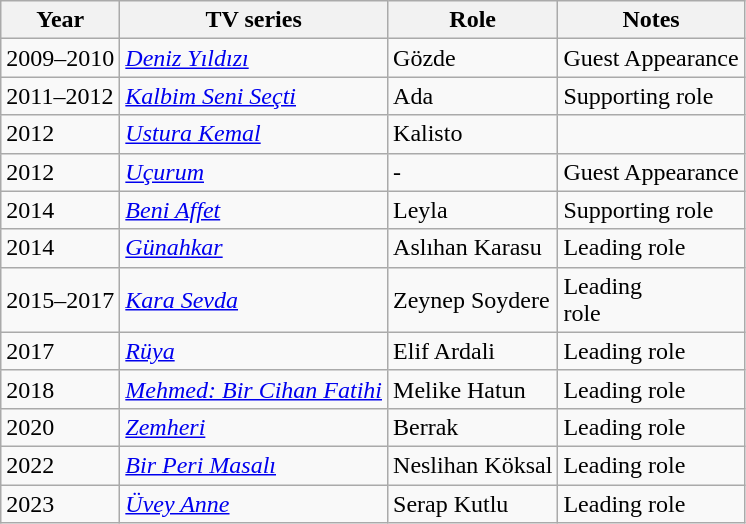<table class="wikitable">
<tr>
<th>Year</th>
<th>TV series</th>
<th>Role</th>
<th>Notes</th>
</tr>
<tr>
<td>2009–2010</td>
<td><em><a href='#'>Deniz Yıldızı</a></em></td>
<td>Gözde</td>
<td>Guest Appearance</td>
</tr>
<tr>
<td>2011–2012</td>
<td><em><a href='#'>Kalbim Seni Seçti</a></em></td>
<td>Ada</td>
<td>Supporting role</td>
</tr>
<tr>
<td>2012</td>
<td><em><a href='#'>Ustura Kemal</a></em></td>
<td>Kalisto</td>
<td></td>
</tr>
<tr>
<td>2012</td>
<td><em><a href='#'>Uçurum</a></em></td>
<td>-</td>
<td>Guest Appearance</td>
</tr>
<tr>
<td>2014</td>
<td><em><a href='#'>Beni Affet</a></em></td>
<td>Leyla</td>
<td>Supporting role</td>
</tr>
<tr>
<td>2014</td>
<td><em><a href='#'>Günahkar</a></em></td>
<td>Aslıhan Karasu</td>
<td>Leading role</td>
</tr>
<tr>
<td>2015–2017</td>
<td><em><a href='#'>Kara Sevda</a></em></td>
<td>Zeynep Soydere</td>
<td>Leading<br>role</td>
</tr>
<tr>
<td>2017</td>
<td><em><a href='#'>Rüya</a></em></td>
<td>Elif Ardali</td>
<td>Leading role</td>
</tr>
<tr>
<td>2018</td>
<td><em><a href='#'>Mehmed: Bir Cihan Fatihi</a></em></td>
<td>Melike Hatun</td>
<td>Leading role</td>
</tr>
<tr>
<td>2020</td>
<td><em><a href='#'>Zemheri</a></em></td>
<td>Berrak</td>
<td>Leading role</td>
</tr>
<tr>
<td>2022</td>
<td><em><a href='#'>Bir Peri Masalı</a></em></td>
<td>Neslihan Köksal</td>
<td>Leading role</td>
</tr>
<tr>
<td>2023</td>
<td><em><a href='#'>Üvey Anne</a></em></td>
<td>Serap Kutlu</td>
<td>Leading role</td>
</tr>
</table>
